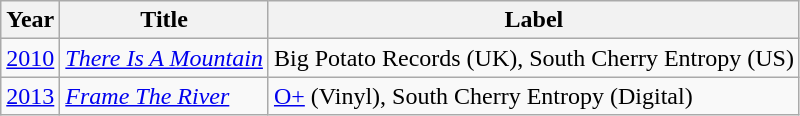<table class="wikitable">
<tr>
<th>Year</th>
<th>Title</th>
<th>Label</th>
</tr>
<tr>
<td><a href='#'>2010</a></td>
<td><em><a href='#'>There Is A Mountain</a></em></td>
<td>Big Potato Records (UK), South Cherry Entropy (US)</td>
</tr>
<tr>
<td><a href='#'>2013</a></td>
<td><em><a href='#'>Frame The River</a></em></td>
<td><a href='#'>O+</a> (Vinyl), South Cherry Entropy (Digital)</td>
</tr>
</table>
